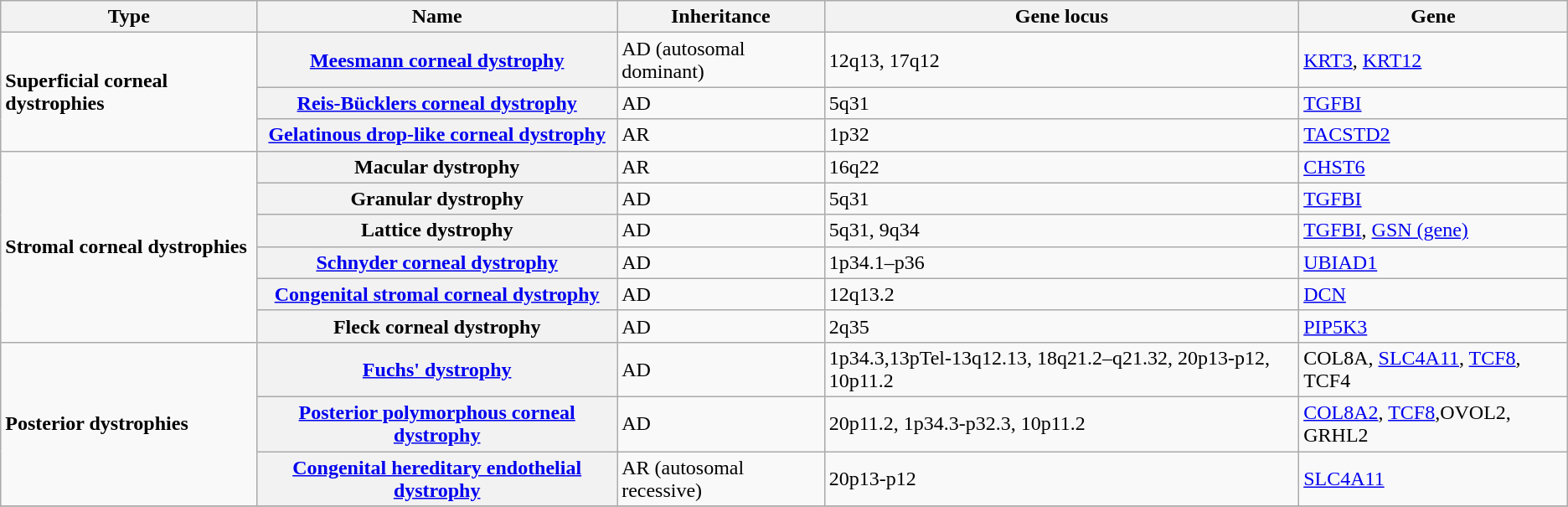<table class="wikitable plainrowheaders">
<tr>
<th scope="col">Type</th>
<th scope="col">Name</th>
<th scope="col">Inheritance</th>
<th scope="col">Gene locus</th>
<th scope="col">Gene</th>
</tr>
<tr>
<td rowspan="3" style="text-align: left;"><strong>Superficial corneal dystrophies</strong></td>
<th scope="row"><a href='#'>Meesmann corneal dystrophy</a></th>
<td>AD (autosomal dominant)</td>
<td>12q13, 17q12</td>
<td><a href='#'>KRT3</a>, <a href='#'>KRT12</a></td>
</tr>
<tr>
<th scope="row"><a href='#'>Reis-Bücklers corneal dystrophy</a></th>
<td>AD</td>
<td>5q31</td>
<td><a href='#'>TGFBI</a></td>
</tr>
<tr>
<th scope="row"><a href='#'>Gelatinous drop-like corneal dystrophy</a></th>
<td>AR</td>
<td>1p32</td>
<td><a href='#'>TACSTD2</a></td>
</tr>
<tr>
<td rowspan="6" style="text-align: left;"><strong>Stromal corneal dystrophies</strong></td>
<th scope="row">Macular dystrophy</th>
<td>AR</td>
<td>16q22</td>
<td><a href='#'>CHST6</a></td>
</tr>
<tr>
<th scope="row">Granular dystrophy</th>
<td>AD</td>
<td>5q31</td>
<td><a href='#'>TGFBI</a></td>
</tr>
<tr>
<th scope="row">Lattice dystrophy</th>
<td>AD</td>
<td>5q31, 9q34</td>
<td><a href='#'>TGFBI</a>, <a href='#'>GSN (gene)</a></td>
</tr>
<tr>
<th scope="row"><a href='#'>Schnyder corneal dystrophy</a></th>
<td>AD</td>
<td>1p34.1–p36</td>
<td><a href='#'>UBIAD1</a></td>
</tr>
<tr>
<th scope="row"><a href='#'>Congenital stromal corneal dystrophy</a></th>
<td>AD</td>
<td>12q13.2</td>
<td><a href='#'>DCN</a></td>
</tr>
<tr>
<th scope="row">Fleck corneal dystrophy</th>
<td>AD</td>
<td>2q35</td>
<td><a href='#'>PIP5K3</a></td>
</tr>
<tr>
<td rowspan="3" style="text-align: left;"><strong>Posterior dystrophies</strong></td>
<th scope="row"><a href='#'>Fuchs' dystrophy</a></th>
<td>AD</td>
<td>1p34.3,13pTel-13q12.13, 18q21.2–q21.32, 20p13-p12, 10p11.2</td>
<td>COL8A, <a href='#'>SLC4A11</a>, <a href='#'>TCF8</a>, TCF4</td>
</tr>
<tr>
<th scope="row"><a href='#'>Posterior polymorphous corneal dystrophy</a></th>
<td>AD</td>
<td>20p11.2, 1p34.3-p32.3, 10p11.2</td>
<td><a href='#'>COL8A2</a>, <a href='#'>TCF8</a>,OVOL2, GRHL2</td>
</tr>
<tr>
<th scope="row"><a href='#'>Congenital hereditary endothelial dystrophy</a></th>
<td>AR (autosomal recessive)</td>
<td>20p13-p12</td>
<td><a href='#'>SLC4A11</a></td>
</tr>
<tr>
</tr>
</table>
